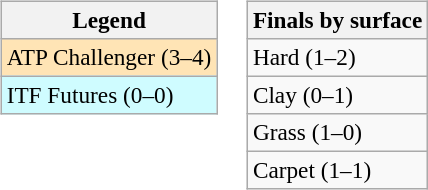<table>
<tr valign=top>
<td><br><table class=wikitable style=font-size:97%>
<tr>
<th>Legend</th>
</tr>
<tr bgcolor=moccasin>
<td>ATP Challenger (3–4)</td>
</tr>
<tr bgcolor=cffcff>
<td>ITF Futures (0–0)</td>
</tr>
</table>
</td>
<td><br><table class=wikitable style=font-size:97%>
<tr>
<th>Finals by surface</th>
</tr>
<tr>
<td>Hard (1–2)</td>
</tr>
<tr>
<td>Clay (0–1)</td>
</tr>
<tr>
<td>Grass (1–0)</td>
</tr>
<tr>
<td>Carpet (1–1)</td>
</tr>
</table>
</td>
</tr>
</table>
